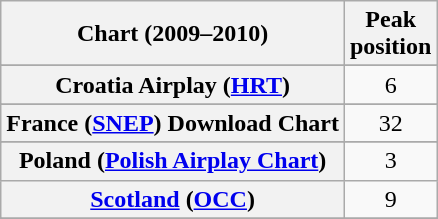<table class="wikitable sortable plainrowheaders" style="text-align:center">
<tr>
<th>Chart (2009–2010)</th>
<th>Peak<br>position</th>
</tr>
<tr>
</tr>
<tr>
</tr>
<tr>
</tr>
<tr>
</tr>
<tr>
</tr>
<tr>
</tr>
<tr>
</tr>
<tr>
</tr>
<tr>
<th scope="row">Croatia Airplay (<a href='#'>HRT</a>)</th>
<td style="text-align:center;">6</td>
</tr>
<tr>
</tr>
<tr>
</tr>
<tr>
<th scope="row">France (<a href='#'>SNEP</a>) Download Chart</th>
<td>32</td>
</tr>
<tr>
</tr>
<tr>
</tr>
<tr>
</tr>
<tr>
</tr>
<tr>
</tr>
<tr>
</tr>
<tr>
</tr>
<tr>
<th scope="row">Poland (<a href='#'>Polish Airplay Chart</a>)</th>
<td>3</td>
</tr>
<tr>
<th scope="row"><a href='#'>Scotland</a> (<a href='#'>OCC</a>)</th>
<td>9</td>
</tr>
<tr>
</tr>
<tr>
</tr>
<tr>
</tr>
<tr>
</tr>
<tr>
</tr>
</table>
